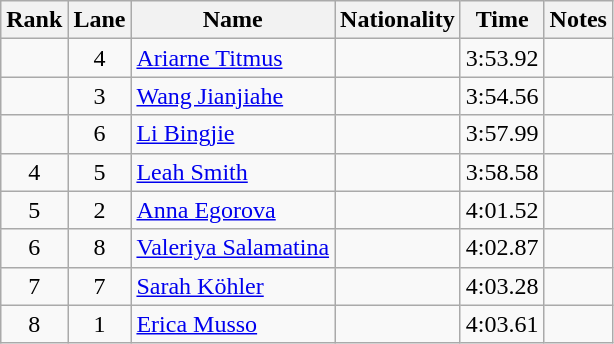<table class="wikitable sortable" style="text-align:center">
<tr>
<th>Rank</th>
<th>Lane</th>
<th>Name</th>
<th>Nationality</th>
<th>Time</th>
<th>Notes</th>
</tr>
<tr>
<td></td>
<td>4</td>
<td align=left><a href='#'>Ariarne Titmus</a></td>
<td align=left></td>
<td>3:53.92</td>
<td></td>
</tr>
<tr>
<td></td>
<td>3</td>
<td align=left><a href='#'>Wang Jianjiahe</a></td>
<td align=left></td>
<td>3:54.56</td>
<td></td>
</tr>
<tr>
<td></td>
<td>6</td>
<td align=left><a href='#'>Li Bingjie</a></td>
<td align=left></td>
<td>3:57.99</td>
<td></td>
</tr>
<tr>
<td>4</td>
<td>5</td>
<td align=left><a href='#'>Leah Smith</a></td>
<td align=left></td>
<td>3:58.58</td>
<td></td>
</tr>
<tr>
<td>5</td>
<td>2</td>
<td align=left><a href='#'>Anna Egorova</a></td>
<td align=left></td>
<td>4:01.52</td>
<td></td>
</tr>
<tr>
<td>6</td>
<td>8</td>
<td align=left><a href='#'>Valeriya Salamatina</a></td>
<td align=left></td>
<td>4:02.87</td>
<td></td>
</tr>
<tr>
<td>7</td>
<td>7</td>
<td align=left><a href='#'>Sarah Köhler</a></td>
<td align=left></td>
<td>4:03.28</td>
<td></td>
</tr>
<tr>
<td>8</td>
<td>1</td>
<td align=left><a href='#'>Erica Musso</a></td>
<td align=left></td>
<td>4:03.61</td>
<td></td>
</tr>
</table>
